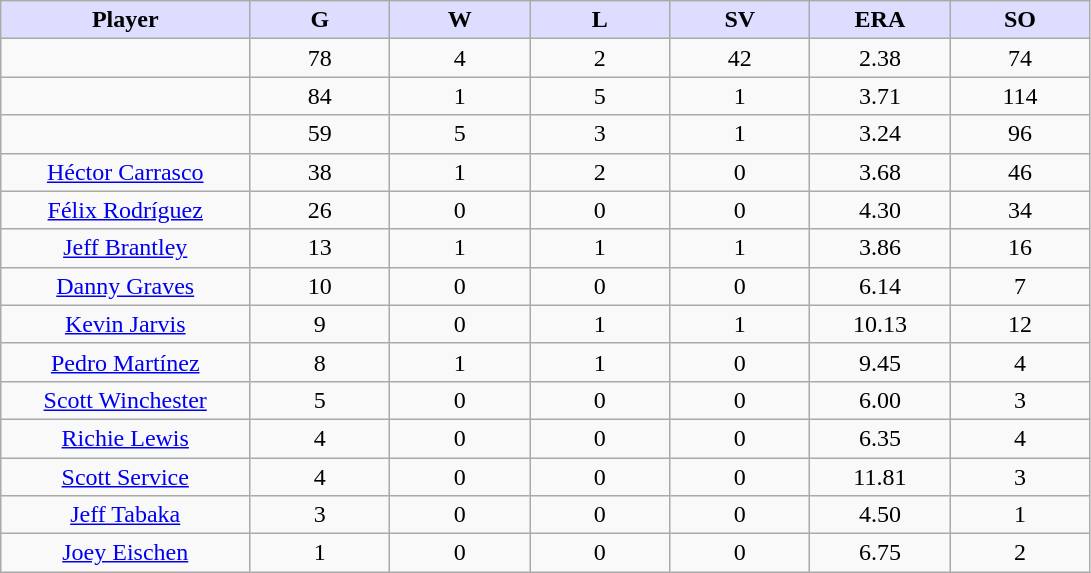<table class="wikitable sortable">
<tr>
<th style="background:#ddf; width:16%;">Player</th>
<th style="background:#ddf; width:9%;">G</th>
<th style="background:#ddf; width:9%;">W</th>
<th style="background:#ddf; width:9%;">L</th>
<th style="background:#ddf; width:9%;">SV</th>
<th style="background:#ddf; width:9%;">ERA</th>
<th style="background:#ddf; width:9%;">SO</th>
</tr>
<tr style="text-align:center;">
<td></td>
<td>78</td>
<td>4</td>
<td>2</td>
<td>42</td>
<td>2.38</td>
<td>74</td>
</tr>
<tr align=center>
<td></td>
<td>84</td>
<td>1</td>
<td>5</td>
<td>1</td>
<td>3.71</td>
<td>114</td>
</tr>
<tr style="text-align:center;">
<td></td>
<td>59</td>
<td>5</td>
<td>3</td>
<td>1</td>
<td>3.24</td>
<td>96</td>
</tr>
<tr align=center>
<td><a href='#'>Héctor Carrasco</a></td>
<td>38</td>
<td>1</td>
<td>2</td>
<td>0</td>
<td>3.68</td>
<td>46</td>
</tr>
<tr align=center>
<td><a href='#'>Félix Rodríguez</a></td>
<td>26</td>
<td>0</td>
<td>0</td>
<td>0</td>
<td>4.30</td>
<td>34</td>
</tr>
<tr align=center>
<td><a href='#'>Jeff Brantley</a></td>
<td>13</td>
<td>1</td>
<td>1</td>
<td>1</td>
<td>3.86</td>
<td>16</td>
</tr>
<tr align=center>
<td><a href='#'>Danny Graves</a></td>
<td>10</td>
<td>0</td>
<td>0</td>
<td>0</td>
<td>6.14</td>
<td>7</td>
</tr>
<tr align=center>
<td><a href='#'>Kevin Jarvis</a></td>
<td>9</td>
<td>0</td>
<td>1</td>
<td>1</td>
<td>10.13</td>
<td>12</td>
</tr>
<tr align=center>
<td><a href='#'>Pedro Martínez</a></td>
<td>8</td>
<td>1</td>
<td>1</td>
<td>0</td>
<td>9.45</td>
<td>4</td>
</tr>
<tr align=center>
<td><a href='#'>Scott Winchester</a></td>
<td>5</td>
<td>0</td>
<td>0</td>
<td>0</td>
<td>6.00</td>
<td>3</td>
</tr>
<tr align=center>
<td><a href='#'>Richie Lewis</a></td>
<td>4</td>
<td>0</td>
<td>0</td>
<td>0</td>
<td>6.35</td>
<td>4</td>
</tr>
<tr align=center>
<td><a href='#'>Scott Service</a></td>
<td>4</td>
<td>0</td>
<td>0</td>
<td>0</td>
<td>11.81</td>
<td>3</td>
</tr>
<tr align=center>
<td><a href='#'>Jeff Tabaka</a></td>
<td>3</td>
<td>0</td>
<td>0</td>
<td>0</td>
<td>4.50</td>
<td>1</td>
</tr>
<tr align=center>
<td><a href='#'>Joey Eischen</a></td>
<td>1</td>
<td>0</td>
<td>0</td>
<td>0</td>
<td>6.75</td>
<td>2</td>
</tr>
</table>
